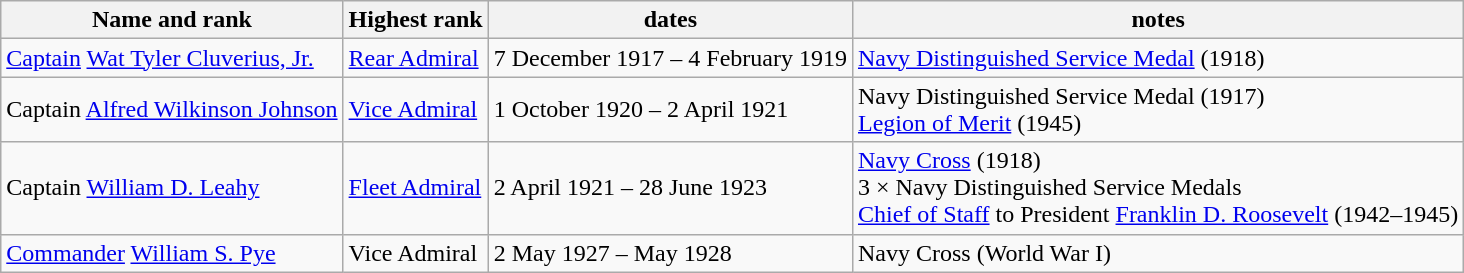<table class="wikitable">
<tr>
<th>Name and rank</th>
<th>Highest rank</th>
<th>dates</th>
<th>notes</th>
</tr>
<tr>
<td><a href='#'>Captain</a> <a href='#'>Wat Tyler Cluverius, Jr.</a></td>
<td><a href='#'>Rear Admiral</a></td>
<td>7 December 1917 – 4 February 1919</td>
<td><a href='#'>Navy Distinguished Service Medal</a> (1918)</td>
</tr>
<tr>
<td>Captain <a href='#'>Alfred Wilkinson Johnson</a></td>
<td><a href='#'>Vice Admiral</a></td>
<td>1 October  1920 – 2 April 1921</td>
<td>Navy Distinguished Service Medal (1917)<br><a href='#'>Legion of Merit</a> (1945)</td>
</tr>
<tr>
<td>Captain <a href='#'>William D. Leahy</a></td>
<td><a href='#'>Fleet Admiral</a></td>
<td>2 April 1921 – 28 June 1923</td>
<td><a href='#'>Navy Cross</a> (1918)<br>3 × Navy Distinguished Service Medals<br><a href='#'>Chief of Staff</a> to President <a href='#'>Franklin D. Roosevelt</a> (1942–1945)</td>
</tr>
<tr>
<td><a href='#'>Commander</a> <a href='#'>William S. Pye</a></td>
<td>Vice Admiral</td>
<td>2 May 1927 – May 1928</td>
<td>Navy Cross (World War I)</td>
</tr>
</table>
